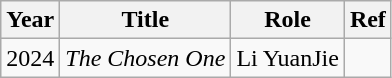<table class="wikitable sortable">
<tr>
<th>Year</th>
<th>Title</th>
<th>Role</th>
<th class="unsortable">Ref</th>
</tr>
<tr>
<td>2024</td>
<td><em>The Chosen One</em></td>
<td>Li YuanJie</td>
<td></td>
</tr>
</table>
